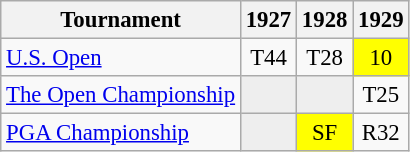<table class="wikitable" style="font-size:95%;text-align:center;">
<tr>
<th>Tournament</th>
<th>1927</th>
<th>1928</th>
<th>1929</th>
</tr>
<tr>
<td align=left><a href='#'>U.S. Open</a></td>
<td>T44</td>
<td>T28</td>
<td style="background:yellow;">10</td>
</tr>
<tr>
<td align=left><a href='#'>The Open Championship</a></td>
<td style="background:#eeeeee;"></td>
<td style="background:#eeeeee;"></td>
<td>T25</td>
</tr>
<tr>
<td align=left><a href='#'>PGA Championship</a></td>
<td style="background:#eeeeee;"></td>
<td style="background:yellow;">SF</td>
<td>R32</td>
</tr>
</table>
